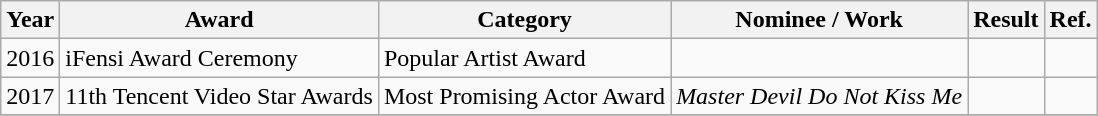<table class="wikitable sortable">
<tr>
<th>Year</th>
<th>Award</th>
<th>Category</th>
<th>Nominee / Work</th>
<th>Result</th>
<th>Ref.</th>
</tr>
<tr>
<td>2016</td>
<td>iFensi Award Ceremony</td>
<td>Popular Artist Award</td>
<td></td>
<td></td>
<td></td>
</tr>
<tr>
<td>2017</td>
<td>11th Tencent Video Star Awards</td>
<td>Most Promising Actor Award</td>
<td><em>Master Devil Do Not Kiss Me</em></td>
<td></td>
<td></td>
</tr>
<tr>
</tr>
</table>
